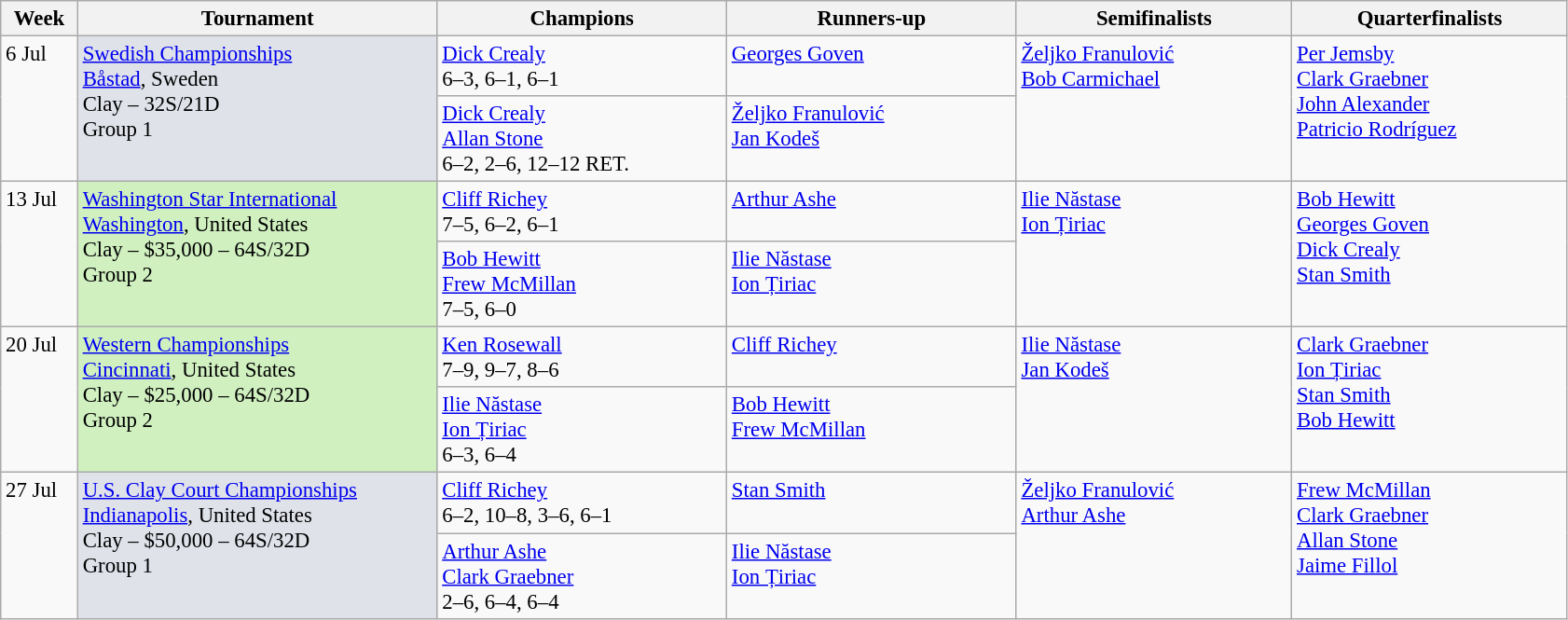<table class=wikitable style=font-size:95%>
<tr>
<th style="width:48px;">Week</th>
<th style="width:250px;">Tournament</th>
<th style="width:200px;">Champions</th>
<th style="width:200px;">Runners-up</th>
<th style="width:190px;">Semifinalists</th>
<th style="width:190px;">Quarterfinalists</th>
</tr>
<tr valign=top>
<td rowspan=2>6 Jul</td>
<td style="background:#dfe2e9;" rowspan="2"><a href='#'>Swedish Championships</a> <br> <a href='#'>Båstad</a>, Sweden <br> Clay – 32S/21D <br> Group 1</td>
<td> <a href='#'>Dick Crealy</a> <br> 6–3, 6–1, 6–1</td>
<td> <a href='#'>Georges Goven</a></td>
<td rowspan=2> <a href='#'>Željko Franulović</a> <br>  <a href='#'>Bob Carmichael</a></td>
<td rowspan=2> <a href='#'>Per Jemsby</a> <br>  <a href='#'>Clark Graebner</a> <br>  <a href='#'>John Alexander</a> <br>  <a href='#'>Patricio Rodríguez</a></td>
</tr>
<tr valign=top>
<td> <a href='#'>Dick Crealy</a> <br>  <a href='#'>Allan Stone</a> <br> 6–2, 2–6, 12–12 RET.</td>
<td> <a href='#'>Željko Franulović</a> <br>  <a href='#'>Jan Kodeš</a></td>
</tr>
<tr valign=top>
<td rowspan=2>13 Jul</td>
<td style="background:#d0f0c0;" rowspan="2"><a href='#'>Washington Star International</a> <br> <a href='#'>Washington</a>, United States <br> Clay – $35,000 – 64S/32D <br> Group 2</td>
<td> <a href='#'>Cliff Richey</a> <br> 7–5, 6–2, 6–1</td>
<td> <a href='#'>Arthur Ashe</a></td>
<td rowspan=2> <a href='#'>Ilie Năstase</a> <br>  <a href='#'>Ion Țiriac</a></td>
<td rowspan=2> <a href='#'>Bob Hewitt</a> <br>  <a href='#'>Georges Goven</a> <br>  <a href='#'>Dick Crealy</a> <br>  <a href='#'>Stan Smith</a></td>
</tr>
<tr valign=top>
<td> <a href='#'>Bob Hewitt</a> <br>  <a href='#'>Frew McMillan</a> <br> 7–5, 6–0</td>
<td> <a href='#'>Ilie Năstase</a> <br>  <a href='#'>Ion Țiriac</a></td>
</tr>
<tr valign=top>
<td rowspan=2>20 Jul</td>
<td style="background:#d0f0c0;" rowspan="2"><a href='#'>Western Championships</a> <br> <a href='#'>Cincinnati</a>, United States <br> Clay – $25,000 – 64S/32D <br> Group 2</td>
<td> <a href='#'>Ken Rosewall</a> <br> 7–9, 9–7, 8–6</td>
<td> <a href='#'>Cliff Richey</a></td>
<td rowspan=2> <a href='#'>Ilie Năstase</a> <br>  <a href='#'>Jan Kodeš</a></td>
<td rowspan=2> <a href='#'>Clark Graebner</a> <br>  <a href='#'>Ion Țiriac</a> <br>  <a href='#'>Stan Smith</a> <br>  <a href='#'>Bob Hewitt</a></td>
</tr>
<tr valign=top>
<td> <a href='#'>Ilie Năstase</a> <br>  <a href='#'>Ion Țiriac</a> <br> 6–3, 6–4</td>
<td> <a href='#'>Bob Hewitt</a> <br>  <a href='#'>Frew McMillan</a></td>
</tr>
<tr valign=top>
<td rowspan=2>27 Jul</td>
<td style="background:#dfe2e9;" rowspan="2"><a href='#'>U.S. Clay Court Championships</a> <br> <a href='#'>Indianapolis</a>, United States <br> Clay – $50,000 – 64S/32D <br> Group 1</td>
<td> <a href='#'>Cliff Richey</a> <br> 6–2, 10–8, 3–6, 6–1</td>
<td> <a href='#'>Stan Smith</a></td>
<td rowspan=2> <a href='#'>Željko Franulović</a> <br>  <a href='#'>Arthur Ashe</a></td>
<td rowspan=2> <a href='#'>Frew McMillan</a> <br>  <a href='#'>Clark Graebner</a> <br>  <a href='#'>Allan Stone</a> <br>  <a href='#'>Jaime Fillol</a></td>
</tr>
<tr valign=top>
<td> <a href='#'>Arthur Ashe</a> <br>  <a href='#'>Clark Graebner</a> <br> 2–6, 6–4, 6–4</td>
<td> <a href='#'>Ilie Năstase</a> <br>  <a href='#'>Ion Țiriac</a></td>
</tr>
</table>
